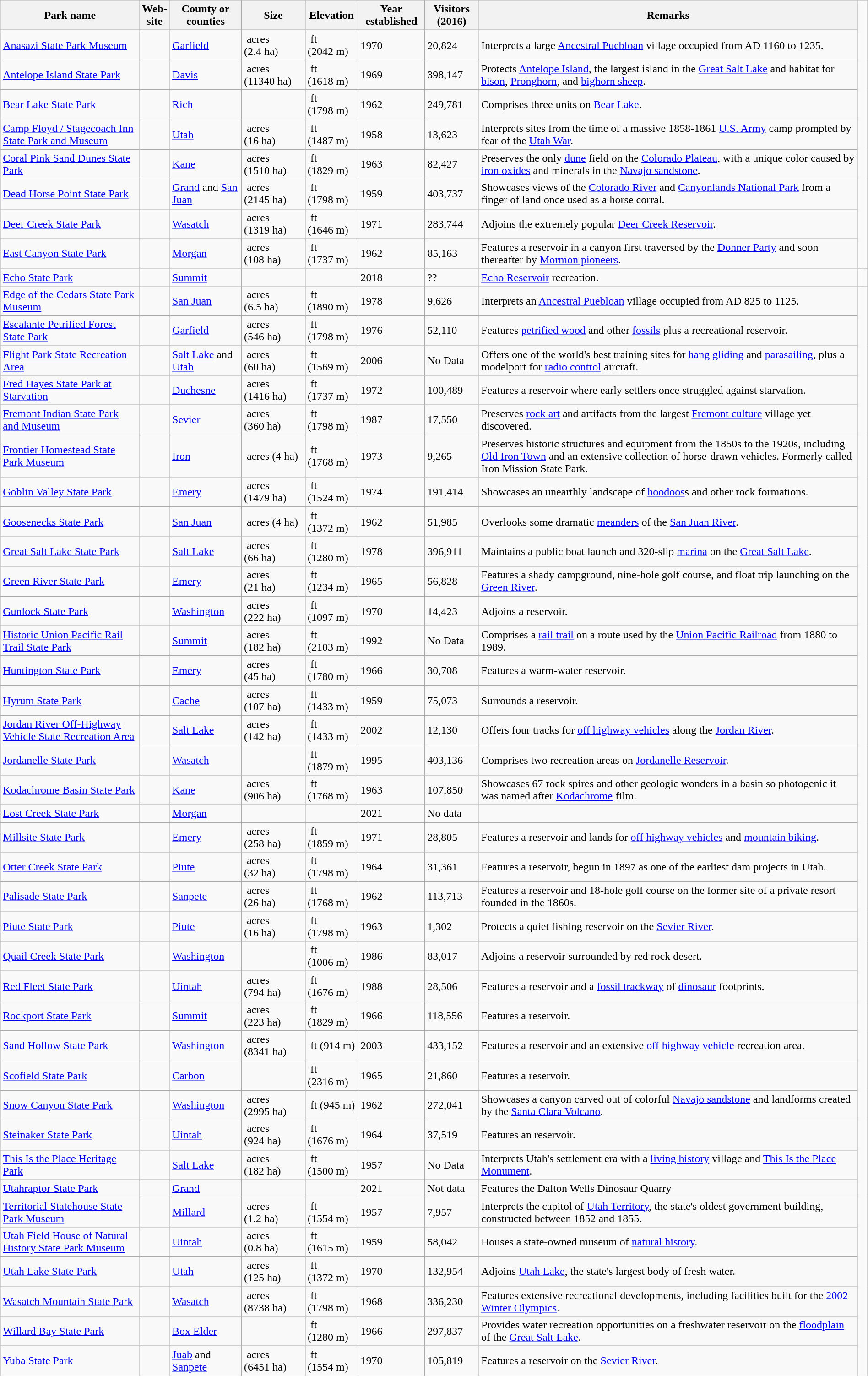<table class="wikitable sortable" style="width:100%">
<tr>
<th style="width:*;"><strong>Park name</strong></th>
<th style="width:*;" class="unsortable"><strong>Web-<br>site</strong></th>
<th style="width:*;"><strong>County or counties</strong></th>
<th style="width:*;">Size</th>
<th style="width:*;"><strong>Elevation</strong></th>
<th style="width:*;">Year established</th>
<th>Visitors (2016)</th>
<th style="width:*;" class="unsortable"><strong>Remarks</strong></th>
</tr>
<tr>
<td><a href='#'>Anasazi State Park Museum</a></td>
<td></td>
<td><a href='#'>Garfield</a></td>
<td> acres (2.4 ha)</td>
<td> ft (2042 m)</td>
<td>1970</td>
<td>20,824</td>
<td>Interprets a large <a href='#'>Ancestral Puebloan</a> village occupied from AD 1160 to 1235.</td>
</tr>
<tr>
<td><a href='#'>Antelope Island State Park</a></td>
<td></td>
<td><a href='#'>Davis</a></td>
<td> acres (11340 ha)</td>
<td> ft (1618 m)</td>
<td>1969</td>
<td>398,147</td>
<td>Protects <a href='#'>Antelope Island</a>, the largest island in the <a href='#'>Great Salt Lake</a> and habitat for <a href='#'>bison</a>, <a href='#'>Pronghorn</a>, and <a href='#'>bighorn sheep</a>.</td>
</tr>
<tr>
<td><a href='#'>Bear Lake State Park</a></td>
<td></td>
<td><a href='#'>Rich</a></td>
<td></td>
<td> ft (1798 m)</td>
<td>1962</td>
<td>249,781</td>
<td>Comprises three units on <a href='#'>Bear Lake</a>.</td>
</tr>
<tr>
<td><a href='#'>Camp Floyd / Stagecoach Inn State Park and Museum</a></td>
<td></td>
<td><a href='#'>Utah</a></td>
<td> acres (16 ha)</td>
<td> ft (1487 m)</td>
<td>1958</td>
<td>13,623</td>
<td>Interprets sites from the time of a massive 1858-1861 <a href='#'>U.S. Army</a> camp prompted by fear of the <a href='#'>Utah War</a>.</td>
</tr>
<tr>
<td><a href='#'>Coral Pink Sand Dunes State Park</a></td>
<td></td>
<td><a href='#'>Kane</a></td>
<td> acres (1510 ha)</td>
<td> ft (1829 m)</td>
<td>1963</td>
<td>82,427</td>
<td>Preserves the only <a href='#'>dune</a> field on the <a href='#'>Colorado Plateau</a>, with a unique color caused by <a href='#'>iron oxides</a> and minerals in the <a href='#'>Navajo sandstone</a>.</td>
</tr>
<tr>
<td><a href='#'>Dead Horse Point State Park</a></td>
<td></td>
<td><a href='#'>Grand</a> and <a href='#'>San Juan</a></td>
<td> acres (2145 ha)</td>
<td> ft (1798 m)</td>
<td>1959</td>
<td>403,737</td>
<td>Showcases views of the <a href='#'>Colorado River</a> and <a href='#'>Canyonlands National Park</a> from a finger of land once used as a horse corral.</td>
</tr>
<tr>
<td><a href='#'>Deer Creek State Park</a></td>
<td></td>
<td><a href='#'>Wasatch</a></td>
<td> acres (1319 ha)</td>
<td> ft (1646 m)</td>
<td>1971</td>
<td>283,744</td>
<td>Adjoins the extremely popular  <a href='#'>Deer Creek Reservoir</a>.</td>
</tr>
<tr>
<td><a href='#'>East Canyon State Park</a></td>
<td></td>
<td><a href='#'>Morgan</a></td>
<td> acres (108 ha)</td>
<td> ft (1737 m)</td>
<td>1962</td>
<td>85,163</td>
<td>Features a reservoir in a canyon first traversed by the <a href='#'>Donner Party</a> and soon thereafter by <a href='#'>Mormon pioneers</a>.</td>
</tr>
<tr>
<td><a href='#'>Echo State Park</a></td>
<td></td>
<td><a href='#'>Summit</a></td>
<td></td>
<td></td>
<td>2018</td>
<td>??</td>
<td><a href='#'>Echo Reservoir</a> recreation.</td>
<td></td>
<td></td>
</tr>
<tr>
<td><a href='#'>Edge of the Cedars State Park Museum</a></td>
<td></td>
<td><a href='#'>San Juan</a></td>
<td> acres (6.5 ha)</td>
<td> ft (1890 m)</td>
<td>1978</td>
<td>9,626</td>
<td>Interprets an <a href='#'>Ancestral Puebloan</a> village occupied from AD 825 to 1125.</td>
</tr>
<tr>
<td><a href='#'>Escalante Petrified Forest State Park</a></td>
<td></td>
<td><a href='#'>Garfield</a></td>
<td> acres (546 ha)</td>
<td> ft (1798 m)</td>
<td>1976</td>
<td>52,110</td>
<td>Features <a href='#'>petrified wood</a> and other <a href='#'>fossils</a> plus a recreational reservoir.</td>
</tr>
<tr>
<td><a href='#'>Flight Park State Recreation Area</a></td>
<td></td>
<td><a href='#'>Salt Lake</a> and <a href='#'>Utah</a></td>
<td> acres (60 ha)</td>
<td> ft (1569 m)</td>
<td>2006</td>
<td>No Data</td>
<td>Offers one of the world's best training sites for <a href='#'>hang gliding</a> and <a href='#'>parasailing</a>, plus a modelport for <a href='#'>radio control</a> aircraft.</td>
</tr>
<tr>
<td><a href='#'>Fred Hayes State Park at Starvation</a></td>
<td></td>
<td><a href='#'>Duchesne</a></td>
<td> acres (1416 ha)</td>
<td> ft (1737 m)</td>
<td>1972</td>
<td>100,489</td>
<td>Features a  reservoir where early settlers once struggled against starvation.</td>
</tr>
<tr>
<td><a href='#'>Fremont Indian State Park and Museum</a></td>
<td></td>
<td><a href='#'>Sevier</a></td>
<td> acres (360 ha)</td>
<td> ft (1798 m)</td>
<td>1987</td>
<td>17,550</td>
<td>Preserves <a href='#'>rock art</a> and artifacts from the largest <a href='#'>Fremont culture</a> village yet discovered.</td>
</tr>
<tr>
<td><a href='#'>Frontier Homestead State Park Museum</a></td>
<td></td>
<td><a href='#'>Iron</a></td>
<td> acres (4 ha)</td>
<td> ft (1768 m)</td>
<td>1973</td>
<td>9,265</td>
<td>Preserves historic structures and equipment from the 1850s to the 1920s, including <a href='#'>Old Iron Town</a> and an extensive collection of horse-drawn vehicles.  Formerly called Iron Mission State Park.</td>
</tr>
<tr>
<td><a href='#'>Goblin Valley State Park</a></td>
<td></td>
<td><a href='#'>Emery</a></td>
<td> acres (1479 ha)</td>
<td> ft (1524 m)</td>
<td>1974</td>
<td>191,414</td>
<td>Showcases an unearthly landscape of <a href='#'>hoodoos</a>s and other rock formations.</td>
</tr>
<tr>
<td><a href='#'>Goosenecks State Park</a></td>
<td></td>
<td><a href='#'>San Juan</a></td>
<td> acres (4 ha)</td>
<td> ft (1372 m)</td>
<td>1962</td>
<td>51,985</td>
<td>Overlooks some dramatic <a href='#'>meanders</a> of the <a href='#'>San Juan River</a>.</td>
</tr>
<tr>
<td><a href='#'>Great Salt Lake State Park</a></td>
<td></td>
<td><a href='#'>Salt Lake</a></td>
<td> acres (66 ha)</td>
<td> ft (1280 m)</td>
<td>1978</td>
<td>396,911</td>
<td>Maintains a public boat launch and 320-slip <a href='#'>marina</a> on the <a href='#'>Great Salt Lake</a>.</td>
</tr>
<tr>
<td><a href='#'>Green River State Park</a></td>
<td></td>
<td><a href='#'>Emery</a></td>
<td> acres (21 ha)</td>
<td> ft (1234 m)</td>
<td>1965</td>
<td>56,828</td>
<td>Features a shady campground, nine-hole golf course, and float trip launching on the <a href='#'>Green River</a>.</td>
</tr>
<tr>
<td><a href='#'>Gunlock State Park</a></td>
<td></td>
<td><a href='#'>Washington</a></td>
<td> acres (222 ha)</td>
<td> ft (1097 m)</td>
<td>1970</td>
<td>14,423</td>
<td>Adjoins a  reservoir.</td>
</tr>
<tr>
<td><a href='#'>Historic Union Pacific Rail Trail State Park</a></td>
<td></td>
<td><a href='#'>Summit</a></td>
<td> acres (182 ha)</td>
<td> ft (2103 m)</td>
<td>1992</td>
<td>No Data</td>
<td>Comprises a  <a href='#'>rail trail</a> on a route used by the <a href='#'>Union Pacific Railroad</a> from 1880 to 1989.</td>
</tr>
<tr>
<td><a href='#'>Huntington State Park</a></td>
<td></td>
<td><a href='#'>Emery</a></td>
<td> acres (45 ha)</td>
<td> ft (1780 m)</td>
<td>1966</td>
<td>30,708</td>
<td>Features a warm-water reservoir.</td>
</tr>
<tr>
<td><a href='#'>Hyrum State Park</a></td>
<td></td>
<td><a href='#'>Cache</a></td>
<td> acres (107 ha)</td>
<td> ft (1433 m)</td>
<td>1959</td>
<td>75,073</td>
<td>Surrounds a  reservoir.</td>
</tr>
<tr>
<td><a href='#'>Jordan River Off-Highway Vehicle State Recreation Area</a></td>
<td></td>
<td><a href='#'>Salt Lake</a></td>
<td> acres (142 ha)</td>
<td> ft (1433 m)</td>
<td>2002</td>
<td>12,130</td>
<td>Offers four tracks for <a href='#'>off highway vehicles</a> along the <a href='#'>Jordan River</a>.</td>
</tr>
<tr>
<td><a href='#'>Jordanelle State Park</a></td>
<td></td>
<td><a href='#'>Wasatch</a></td>
<td></td>
<td> ft (1879 m)</td>
<td>1995</td>
<td>403,136</td>
<td>Comprises two recreation areas on <a href='#'>Jordanelle Reservoir</a>.</td>
</tr>
<tr>
<td><a href='#'>Kodachrome Basin State Park</a></td>
<td></td>
<td><a href='#'>Kane</a></td>
<td> acres (906 ha)</td>
<td> ft (1768 m)</td>
<td>1963</td>
<td>107,850</td>
<td>Showcases 67 rock spires and other geologic wonders in a basin so photogenic it was named after <a href='#'>Kodachrome</a> film.</td>
</tr>
<tr>
<td><a href='#'>Lost Creek State Park</a></td>
<td></td>
<td><a href='#'>Morgan</a></td>
<td></td>
<td></td>
<td>2021</td>
<td>No data</td>
<td></td>
</tr>
<tr>
<td><a href='#'>Millsite State Park</a></td>
<td></td>
<td><a href='#'>Emery</a></td>
<td> acres (258 ha)</td>
<td> ft (1859 m)</td>
<td>1971</td>
<td>28,805</td>
<td>Features a reservoir and lands for <a href='#'>off highway vehicles</a> and <a href='#'>mountain biking</a>.</td>
</tr>
<tr>
<td><a href='#'>Otter Creek State Park</a></td>
<td></td>
<td><a href='#'>Piute</a></td>
<td> acres (32 ha)</td>
<td> ft (1798 m)</td>
<td>1964</td>
<td>31,361</td>
<td>Features a  reservoir, begun in 1897 as one of the earliest dam projects in Utah.</td>
</tr>
<tr>
<td><a href='#'>Palisade State Park</a></td>
<td></td>
<td><a href='#'>Sanpete</a></td>
<td> acres (26 ha)</td>
<td> ft (1768 m)</td>
<td>1962</td>
<td>113,713</td>
<td>Features a reservoir and 18-hole golf course on the former site of a private resort founded in the 1860s.</td>
</tr>
<tr>
<td><a href='#'>Piute State Park</a></td>
<td></td>
<td><a href='#'>Piute</a></td>
<td> acres (16 ha)</td>
<td> ft (1798 m)</td>
<td>1963</td>
<td>1,302</td>
<td>Protects a quiet fishing reservoir on the <a href='#'>Sevier River</a>.</td>
</tr>
<tr>
<td><a href='#'>Quail Creek State Park</a></td>
<td></td>
<td><a href='#'>Washington</a></td>
<td></td>
<td> ft (1006 m)</td>
<td>1986</td>
<td>83,017</td>
<td>Adjoins a  reservoir surrounded by red rock desert.</td>
</tr>
<tr>
<td><a href='#'>Red Fleet State Park</a></td>
<td></td>
<td><a href='#'>Uintah</a></td>
<td> acres (794 ha)</td>
<td> ft (1676 m)</td>
<td>1988</td>
<td>28,506</td>
<td>Features a  reservoir and a <a href='#'>fossil trackway</a> of <a href='#'>dinosaur</a> footprints.</td>
</tr>
<tr>
<td><a href='#'>Rockport State Park</a></td>
<td></td>
<td><a href='#'>Summit</a></td>
<td> acres (223 ha)</td>
<td> ft (1829 m)</td>
<td>1966</td>
<td>118,556</td>
<td>Features a  reservoir.</td>
</tr>
<tr>
<td><a href='#'>Sand Hollow State Park</a></td>
<td></td>
<td><a href='#'>Washington</a></td>
<td> acres (8341 ha)</td>
<td> ft (914 m)</td>
<td>2003</td>
<td>433,152</td>
<td>Features a  reservoir and an extensive <a href='#'>off highway vehicle</a> recreation area.</td>
</tr>
<tr>
<td><a href='#'>Scofield State Park</a></td>
<td></td>
<td><a href='#'>Carbon</a></td>
<td></td>
<td> ft (2316 m)</td>
<td>1965</td>
<td>21,860</td>
<td>Features a  reservoir.</td>
</tr>
<tr>
<td><a href='#'>Snow Canyon State Park</a></td>
<td></td>
<td><a href='#'>Washington</a></td>
<td> acres (2995 ha)</td>
<td> ft (945 m)</td>
<td>1962</td>
<td>272,041</td>
<td>Showcases a canyon carved out of colorful <a href='#'>Navajo sandstone</a> and landforms created by the <a href='#'>Santa Clara Volcano</a>.</td>
</tr>
<tr>
<td><a href='#'>Steinaker State Park</a></td>
<td></td>
<td><a href='#'>Uintah</a></td>
<td> acres (924 ha)</td>
<td> ft (1676 m)</td>
<td>1964</td>
<td>37,519</td>
<td>Features an  reservoir.</td>
</tr>
<tr>
<td><a href='#'>This Is the Place Heritage Park</a></td>
<td></td>
<td><a href='#'>Salt Lake</a></td>
<td> acres (182 ha)</td>
<td> ft (1500 m)</td>
<td>1957</td>
<td>No Data</td>
<td>Interprets Utah's settlement era with a <a href='#'>living history</a> village and <a href='#'>This Is the Place Monument</a>.</td>
</tr>
<tr>
<td><a href='#'>Utahraptor State Park</a></td>
<td></td>
<td><a href='#'>Grand</a></td>
<td></td>
<td></td>
<td>2021</td>
<td>Not data</td>
<td>Features the Dalton Wells Dinosaur Quarry</td>
</tr>
<tr>
<td><a href='#'>Territorial Statehouse State Park Museum</a></td>
<td></td>
<td><a href='#'>Millard</a></td>
<td> acres (1.2 ha)</td>
<td> ft (1554 m)</td>
<td>1957</td>
<td>7,957</td>
<td>Interprets the capitol of <a href='#'>Utah Territory</a>, the state's oldest government building, constructed between 1852 and 1855.</td>
</tr>
<tr>
<td><a href='#'>Utah Field House of Natural History State Park Museum</a></td>
<td></td>
<td><a href='#'>Uintah</a></td>
<td> acres (0.8 ha)</td>
<td> ft (1615 m)</td>
<td>1959</td>
<td>58,042</td>
<td>Houses a state-owned museum of <a href='#'>natural history</a>.</td>
</tr>
<tr>
<td><a href='#'>Utah Lake State Park</a></td>
<td></td>
<td><a href='#'>Utah</a></td>
<td> acres (125 ha)</td>
<td> ft (1372 m)</td>
<td>1970</td>
<td>132,954</td>
<td>Adjoins <a href='#'>Utah Lake</a>, the state's largest body of fresh water.</td>
</tr>
<tr>
<td><a href='#'>Wasatch Mountain State Park</a></td>
<td></td>
<td><a href='#'>Wasatch</a></td>
<td> acres (8738 ha)</td>
<td> ft (1798 m)</td>
<td>1968</td>
<td>336,230</td>
<td>Features extensive recreational developments, including facilities built for the <a href='#'>2002 Winter Olympics</a>.</td>
</tr>
<tr>
<td><a href='#'>Willard Bay State Park</a></td>
<td></td>
<td><a href='#'>Box Elder</a></td>
<td></td>
<td> ft (1280 m)</td>
<td>1966</td>
<td>297,837</td>
<td>Provides water recreation opportunities on a  freshwater reservoir on the <a href='#'>floodplain</a> of the <a href='#'>Great Salt Lake</a>.</td>
</tr>
<tr>
<td><a href='#'>Yuba State Park</a></td>
<td></td>
<td><a href='#'>Juab</a> and <a href='#'>Sanpete</a></td>
<td> acres (6451 ha)</td>
<td> ft (1554 m)</td>
<td>1970</td>
<td>105,819</td>
<td>Features a reservoir on the <a href='#'>Sevier River</a>.</td>
</tr>
<tr>
</tr>
</table>
